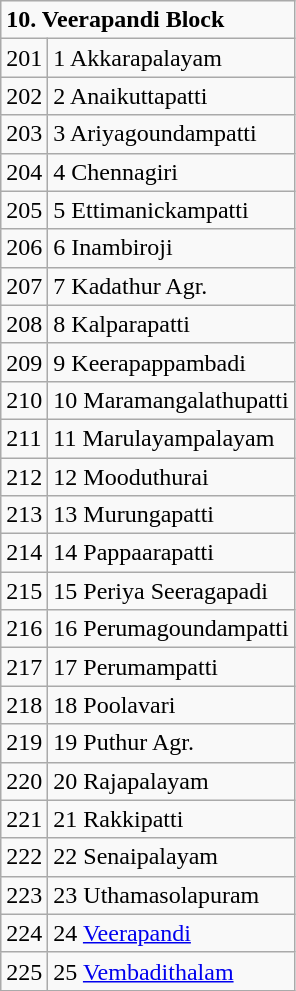<table class="wikitable">
<tr>
<td colspan="2"><strong>10. Veerapandi Block</strong></td>
</tr>
<tr>
<td>201</td>
<td>1 Akkarapalayam</td>
</tr>
<tr>
<td>202</td>
<td>2 Anaikuttapatti</td>
</tr>
<tr>
<td>203</td>
<td>3 Ariyagoundampatti</td>
</tr>
<tr>
<td>204</td>
<td>4 Chennagiri</td>
</tr>
<tr>
<td>205</td>
<td>5 Ettimanickampatti</td>
</tr>
<tr>
<td>206</td>
<td>6 Inambiroji</td>
</tr>
<tr>
<td>207</td>
<td>7 Kadathur Agr.</td>
</tr>
<tr>
<td>208</td>
<td>8 Kalparapatti</td>
</tr>
<tr>
<td>209</td>
<td>9 Keerapappambadi</td>
</tr>
<tr>
<td>210</td>
<td>10 Maramangalathupatti</td>
</tr>
<tr>
<td>211</td>
<td>11 Marulayampalayam</td>
</tr>
<tr>
<td>212</td>
<td>12 Mooduthurai</td>
</tr>
<tr>
<td>213</td>
<td>13 Murungapatti</td>
</tr>
<tr>
<td>214</td>
<td>14 Pappaarapatti</td>
</tr>
<tr>
<td>215</td>
<td>15 Periya Seeragapadi</td>
</tr>
<tr>
<td>216</td>
<td>16 Perumagoundampatti</td>
</tr>
<tr>
<td>217</td>
<td>17 Perumampatti</td>
</tr>
<tr>
<td>218</td>
<td>18 Poolavari</td>
</tr>
<tr>
<td>219</td>
<td>19 Puthur Agr.</td>
</tr>
<tr>
<td>220</td>
<td>20 Rajapalayam</td>
</tr>
<tr>
<td>221</td>
<td>21 Rakkipatti</td>
</tr>
<tr>
<td>222</td>
<td>22 Senaipalayam</td>
</tr>
<tr>
<td>223</td>
<td>23 Uthamasolapuram</td>
</tr>
<tr>
<td>224</td>
<td>24 <a href='#'>Veerapandi</a></td>
</tr>
<tr>
<td>225</td>
<td>25 <a href='#'>Vembadithalam</a></td>
</tr>
</table>
